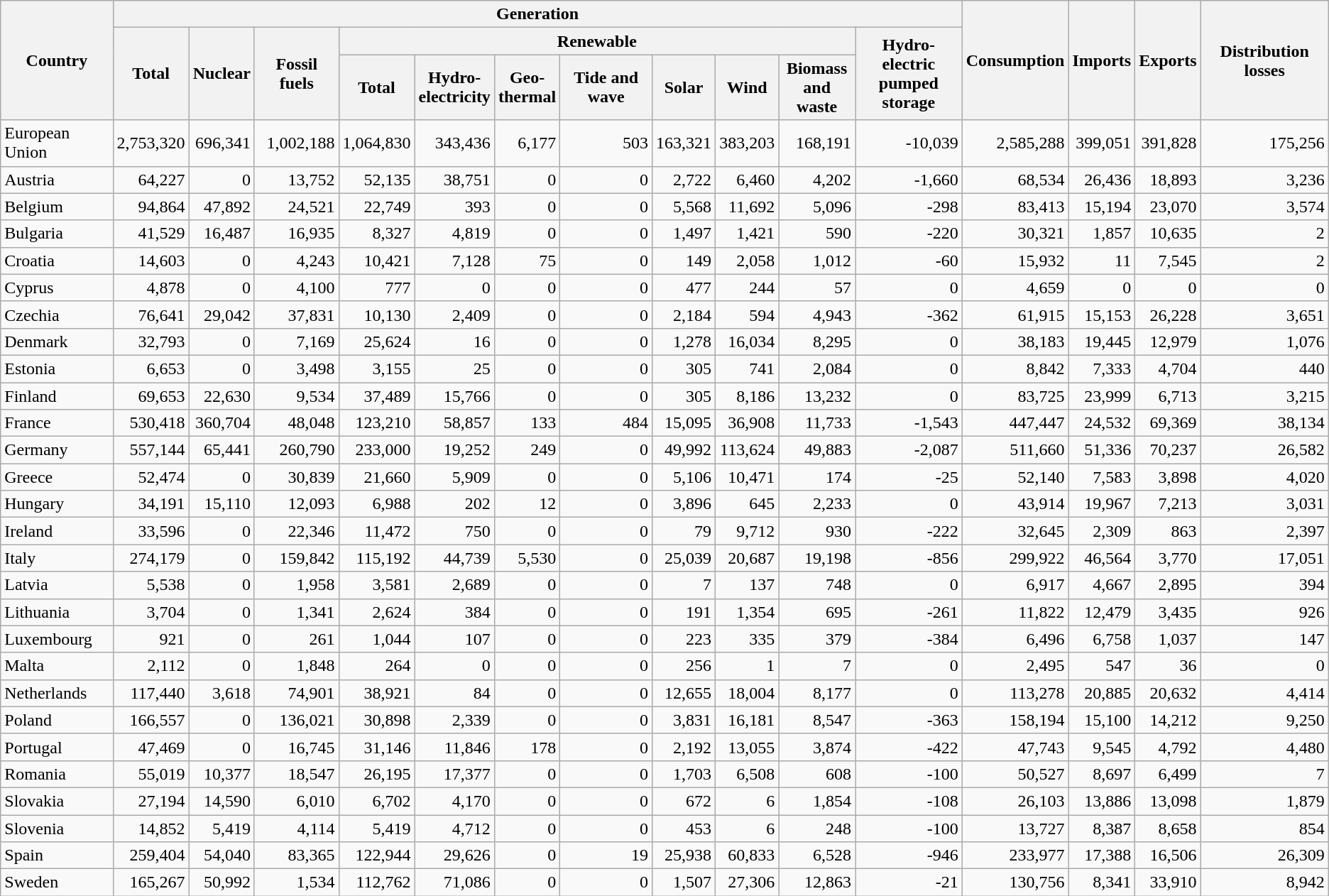<table class="wikitable sortable" style="text-align:right;">
<tr>
<th rowspan=3>Country</th>
<th colspan=11>Generation</th>
<th rowspan=3>Consumption</th>
<th rowspan=3>Imports</th>
<th rowspan=3>Exports</th>
<th rowspan=3>Distribution losses</th>
</tr>
<tr>
<th rowspan=2>Total</th>
<th rowspan=2>Nuclear</th>
<th rowspan=2>Fossil fuels</th>
<th colspan=7>Renewable</th>
<th rowspan=2>Hydro-<br>electric<br>pumped storage</th>
</tr>
<tr>
<th>Total</th>
<th>Hydro-<br>electricity</th>
<th>Geo-<br>thermal</th>
<th>Tide and wave</th>
<th>Solar</th>
<th>Wind</th>
<th>Biomass<br>and waste</th>
</tr>
<tr>
<td style="text-align:left;">European Union</td>
<td>2,753,320</td>
<td>696,341</td>
<td>1,002,188</td>
<td>1,064,830</td>
<td>343,436</td>
<td>6,177</td>
<td>503</td>
<td>163,321</td>
<td>383,203</td>
<td>168,191</td>
<td>-10,039</td>
<td>2,585,288</td>
<td>399,051</td>
<td>391,828</td>
<td>175,256</td>
</tr>
<tr>
<td style="text-align:left;">Austria</td>
<td>64,227</td>
<td>0</td>
<td>13,752</td>
<td>52,135</td>
<td>38,751</td>
<td>0</td>
<td>0</td>
<td>2,722</td>
<td>6,460</td>
<td>4,202</td>
<td>-1,660</td>
<td>68,534</td>
<td>26,436</td>
<td>18,893</td>
<td>3,236</td>
</tr>
<tr>
<td style="text-align:left;">Belgium</td>
<td>94,864</td>
<td>47,892</td>
<td>24,521</td>
<td>22,749</td>
<td>393</td>
<td>0</td>
<td>0</td>
<td>5,568</td>
<td>11,692</td>
<td>5,096</td>
<td>-298</td>
<td>83,413</td>
<td>15,194</td>
<td>23,070</td>
<td>3,574</td>
</tr>
<tr>
<td style="text-align:left;">Bulgaria</td>
<td>41,529</td>
<td>16,487</td>
<td>16,935</td>
<td>8,327</td>
<td>4,819</td>
<td>0</td>
<td>0</td>
<td>1,497</td>
<td>1,421</td>
<td>590</td>
<td>-220</td>
<td>30,321</td>
<td>1,857</td>
<td>10,635</td>
<td>2</td>
</tr>
<tr>
<td style="text-align:left;">Croatia</td>
<td>14,603</td>
<td>0</td>
<td>4,243</td>
<td>10,421</td>
<td>7,128</td>
<td>75</td>
<td>0</td>
<td>149</td>
<td>2,058</td>
<td>1,012</td>
<td>-60</td>
<td>15,932</td>
<td>11</td>
<td>7,545</td>
<td>2</td>
</tr>
<tr>
<td style="text-align:left;">Cyprus</td>
<td>4,878</td>
<td>0</td>
<td>4,100</td>
<td>777</td>
<td>0</td>
<td>0</td>
<td>0</td>
<td>477</td>
<td>244</td>
<td>57</td>
<td>0</td>
<td>4,659</td>
<td>0</td>
<td>0</td>
<td>0</td>
</tr>
<tr>
<td style="text-align:left;">Czechia</td>
<td>76,641</td>
<td>29,042</td>
<td>37,831</td>
<td>10,130</td>
<td>2,409</td>
<td>0</td>
<td>0</td>
<td>2,184</td>
<td>594</td>
<td>4,943</td>
<td>-362</td>
<td>61,915</td>
<td>15,153</td>
<td>26,228</td>
<td>3,651</td>
</tr>
<tr>
<td style="text-align:left;">Denmark</td>
<td>32,793</td>
<td>0</td>
<td>7,169</td>
<td>25,624</td>
<td>16</td>
<td>0</td>
<td>0</td>
<td>1,278</td>
<td>16,034</td>
<td>8,295</td>
<td>0</td>
<td>38,183</td>
<td>19,445</td>
<td>12,979</td>
<td>1,076</td>
</tr>
<tr>
<td style="text-align:left;">Estonia</td>
<td>6,653</td>
<td>0</td>
<td>3,498</td>
<td>3,155</td>
<td>25</td>
<td>0</td>
<td>0</td>
<td>305</td>
<td>741</td>
<td>2,084</td>
<td>0</td>
<td>8,842</td>
<td>7,333</td>
<td>4,704</td>
<td>440</td>
</tr>
<tr>
<td style="text-align:left;">Finland</td>
<td>69,653</td>
<td>22,630</td>
<td>9,534</td>
<td>37,489</td>
<td>15,766</td>
<td>0</td>
<td>0</td>
<td>305</td>
<td>8,186</td>
<td>13,232</td>
<td>0</td>
<td>83,725</td>
<td>23,999</td>
<td>6,713</td>
<td>3,215</td>
</tr>
<tr>
<td style="text-align:left;">France</td>
<td>530,418</td>
<td>360,704</td>
<td>48,048</td>
<td>123,210</td>
<td>58,857</td>
<td>133</td>
<td>484</td>
<td>15,095</td>
<td>36,908</td>
<td>11,733</td>
<td>-1,543</td>
<td>447,447</td>
<td>24,532</td>
<td>69,369</td>
<td>38,134</td>
</tr>
<tr>
<td style="text-align:left;">Germany</td>
<td>557,144</td>
<td>65,441</td>
<td>260,790</td>
<td>233,000</td>
<td>19,252</td>
<td>249</td>
<td>0</td>
<td>49,992</td>
<td>113,624</td>
<td>49,883</td>
<td>-2,087</td>
<td>511,660</td>
<td>51,336</td>
<td>70,237</td>
<td>26,582</td>
</tr>
<tr>
<td style="text-align:left;">Greece</td>
<td>52,474</td>
<td>0</td>
<td>30,839</td>
<td>21,660</td>
<td>5,909</td>
<td>0</td>
<td>0</td>
<td>5,106</td>
<td>10,471</td>
<td>174</td>
<td>-25</td>
<td>52,140</td>
<td>7,583</td>
<td>3,898</td>
<td>4,020</td>
</tr>
<tr>
<td style="text-align:left;">Hungary</td>
<td>34,191</td>
<td>15,110</td>
<td>12,093</td>
<td>6,988</td>
<td>202</td>
<td>12</td>
<td>0</td>
<td>3,896</td>
<td>645</td>
<td>2,233</td>
<td>0</td>
<td>43,914</td>
<td>19,967</td>
<td>7,213</td>
<td>3,031</td>
</tr>
<tr>
<td style="text-align:left;">Ireland</td>
<td>33,596</td>
<td>0</td>
<td>22,346</td>
<td>11,472</td>
<td>750</td>
<td>0</td>
<td>0</td>
<td>79</td>
<td>9,712</td>
<td>930</td>
<td>-222</td>
<td>32,645</td>
<td>2,309</td>
<td>863</td>
<td>2,397</td>
</tr>
<tr>
<td style="text-align:left;">Italy</td>
<td>274,179</td>
<td>0</td>
<td>159,842</td>
<td>115,192</td>
<td>44,739</td>
<td>5,530</td>
<td>0</td>
<td>25,039</td>
<td>20,687</td>
<td>19,198</td>
<td>-856</td>
<td>299,922</td>
<td>46,564</td>
<td>3,770</td>
<td>17,051</td>
</tr>
<tr>
<td style="text-align:left;">Latvia</td>
<td>5,538</td>
<td>0</td>
<td>1,958</td>
<td>3,581</td>
<td>2,689</td>
<td>0</td>
<td>0</td>
<td>7</td>
<td>137</td>
<td>748</td>
<td>0</td>
<td>6,917</td>
<td>4,667</td>
<td>2,895</td>
<td>394</td>
</tr>
<tr>
<td style="text-align:left;">Lithuania</td>
<td>3,704</td>
<td>0</td>
<td>1,341</td>
<td>2,624</td>
<td>384</td>
<td>0</td>
<td>0</td>
<td>191</td>
<td>1,354</td>
<td>695</td>
<td>-261</td>
<td>11,822</td>
<td>12,479</td>
<td>3,435</td>
<td>926</td>
</tr>
<tr>
<td style="text-align:left;">Luxembourg</td>
<td>921</td>
<td>0</td>
<td>261</td>
<td>1,044</td>
<td>107</td>
<td>0</td>
<td>0</td>
<td>223</td>
<td>335</td>
<td>379</td>
<td>-384</td>
<td>6,496</td>
<td>6,758</td>
<td>1,037</td>
<td>147</td>
</tr>
<tr>
<td style="text-align:left;">Malta</td>
<td>2,112</td>
<td>0</td>
<td>1,848</td>
<td>264</td>
<td>0</td>
<td>0</td>
<td>0</td>
<td>256</td>
<td>1</td>
<td>7</td>
<td>0</td>
<td>2,495</td>
<td>547</td>
<td>36</td>
<td>0</td>
</tr>
<tr>
<td style="text-align:left;">Netherlands</td>
<td>117,440</td>
<td>3,618</td>
<td>74,901</td>
<td>38,921</td>
<td>84</td>
<td>0</td>
<td>0</td>
<td>12,655</td>
<td>18,004</td>
<td>8,177</td>
<td>0</td>
<td>113,278</td>
<td>20,885</td>
<td>20,632</td>
<td>4,414</td>
</tr>
<tr>
<td style="text-align:left;">Poland</td>
<td>166,557</td>
<td>0</td>
<td>136,021</td>
<td>30,898</td>
<td>2,339</td>
<td>0</td>
<td>0</td>
<td>3,831</td>
<td>16,181</td>
<td>8,547</td>
<td>-363</td>
<td>158,194</td>
<td>15,100</td>
<td>14,212</td>
<td>9,250</td>
</tr>
<tr>
<td style="text-align:left;">Portugal</td>
<td>47,469</td>
<td>0</td>
<td>16,745</td>
<td>31,146</td>
<td>11,846</td>
<td>178</td>
<td>0</td>
<td>2,192</td>
<td>13,055</td>
<td>3,874</td>
<td>-422</td>
<td>47,743</td>
<td>9,545</td>
<td>4,792</td>
<td>4,480</td>
</tr>
<tr>
<td style="text-align:left;">Romania</td>
<td>55,019</td>
<td>10,377</td>
<td>18,547</td>
<td>26,195</td>
<td>17,377</td>
<td>0</td>
<td>0</td>
<td>1,703</td>
<td>6,508</td>
<td>608</td>
<td>-100</td>
<td>50,527</td>
<td>8,697</td>
<td>6,499</td>
<td>7</td>
</tr>
<tr>
<td style="text-align:left;">Slovakia</td>
<td>27,194</td>
<td>14,590</td>
<td>6,010</td>
<td>6,702</td>
<td>4,170</td>
<td>0</td>
<td>0</td>
<td>672</td>
<td>6</td>
<td>1,854</td>
<td>-108</td>
<td>26,103</td>
<td>13,886</td>
<td>13,098</td>
<td>1,879</td>
</tr>
<tr>
<td style="text-align:left;">Slovenia</td>
<td>14,852</td>
<td>5,419</td>
<td>4,114</td>
<td>5,419</td>
<td>4,712</td>
<td>0</td>
<td>0</td>
<td>453</td>
<td>6</td>
<td>248</td>
<td>-100</td>
<td>13,727</td>
<td>8,387</td>
<td>8,658</td>
<td>854</td>
</tr>
<tr>
<td style="text-align:left;">Spain</td>
<td>259,404</td>
<td>54,040</td>
<td>83,365</td>
<td>122,944</td>
<td>29,626</td>
<td>0</td>
<td>19</td>
<td>25,938</td>
<td>60,833</td>
<td>6,528</td>
<td>-946</td>
<td>233,977</td>
<td>17,388</td>
<td>16,506</td>
<td>26,309</td>
</tr>
<tr>
<td style="text-align:left;">Sweden</td>
<td>165,267</td>
<td>50,992</td>
<td>1,534</td>
<td>112,762</td>
<td>71,086</td>
<td>0</td>
<td>0</td>
<td>1,507</td>
<td>27,306</td>
<td>12,863</td>
<td>-21</td>
<td>130,756</td>
<td>8,341</td>
<td>33,910</td>
<td>8,942</td>
</tr>
</table>
